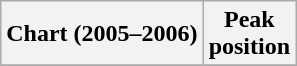<table class="wikitable plainrowheaders" style="text-align:center">
<tr>
<th scope="col">Chart (2005–2006)</th>
<th scope="col">Peak<br>position</th>
</tr>
<tr>
</tr>
</table>
